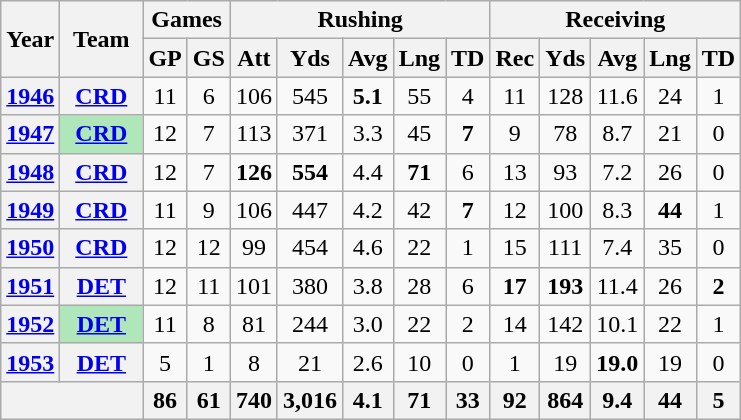<table class="wikitable" style="text-align:center;">
<tr>
<th rowspan="2">Year</th>
<th rowspan="2">Team</th>
<th colspan="2">Games</th>
<th colspan="5">Rushing</th>
<th colspan="5">Receiving</th>
</tr>
<tr>
<th>GP</th>
<th>GS</th>
<th>Att</th>
<th>Yds</th>
<th>Avg</th>
<th>Lng</th>
<th>TD</th>
<th>Rec</th>
<th>Yds</th>
<th>Avg</th>
<th>Lng</th>
<th>TD</th>
</tr>
<tr>
<th><a href='#'>1946</a></th>
<th><a href='#'>CRD</a></th>
<td>11</td>
<td>6</td>
<td>106</td>
<td>545</td>
<td><strong>5.1</strong></td>
<td>55</td>
<td>4</td>
<td>11</td>
<td>128</td>
<td>11.6</td>
<td>24</td>
<td>1</td>
</tr>
<tr>
<th><a href='#'>1947</a></th>
<th style="background:#afe6ba; width:3em;"><a href='#'>CRD</a></th>
<td>12</td>
<td>7</td>
<td>113</td>
<td>371</td>
<td>3.3</td>
<td>45</td>
<td><strong>7</strong></td>
<td>9</td>
<td>78</td>
<td>8.7</td>
<td>21</td>
<td>0</td>
</tr>
<tr>
<th><a href='#'>1948</a></th>
<th><a href='#'>CRD</a></th>
<td>12</td>
<td>7</td>
<td><strong>126</strong></td>
<td><strong>554</strong></td>
<td>4.4</td>
<td><strong>71</strong></td>
<td>6</td>
<td>13</td>
<td>93</td>
<td>7.2</td>
<td>26</td>
<td>0</td>
</tr>
<tr>
<th><a href='#'>1949</a></th>
<th><a href='#'>CRD</a></th>
<td>11</td>
<td>9</td>
<td>106</td>
<td>447</td>
<td>4.2</td>
<td>42</td>
<td><strong>7</strong></td>
<td>12</td>
<td>100</td>
<td>8.3</td>
<td><strong>44</strong></td>
<td>1</td>
</tr>
<tr>
<th><a href='#'>1950</a></th>
<th><a href='#'>CRD</a></th>
<td>12</td>
<td>12</td>
<td>99</td>
<td>454</td>
<td>4.6</td>
<td>22</td>
<td>1</td>
<td>15</td>
<td>111</td>
<td>7.4</td>
<td>35</td>
<td>0</td>
</tr>
<tr>
<th><a href='#'>1951</a></th>
<th><a href='#'>DET</a></th>
<td>12</td>
<td>11</td>
<td>101</td>
<td>380</td>
<td>3.8</td>
<td>28</td>
<td>6</td>
<td><strong>17</strong></td>
<td><strong>193</strong></td>
<td>11.4</td>
<td>26</td>
<td><strong>2</strong></td>
</tr>
<tr>
<th><a href='#'>1952</a></th>
<th style="background:#afe6ba; width:3em;"><a href='#'>DET</a></th>
<td>11</td>
<td>8</td>
<td>81</td>
<td>244</td>
<td>3.0</td>
<td>22</td>
<td>2</td>
<td>14</td>
<td>142</td>
<td>10.1</td>
<td>22</td>
<td>1</td>
</tr>
<tr>
<th><a href='#'>1953</a></th>
<th><a href='#'>DET</a></th>
<td>5</td>
<td>1</td>
<td>8</td>
<td>21</td>
<td>2.6</td>
<td>10</td>
<td>0</td>
<td>1</td>
<td>19</td>
<td><strong>19.0</strong></td>
<td>19</td>
<td>0</td>
</tr>
<tr>
<th colspan="2"></th>
<th>86</th>
<th>61</th>
<th>740</th>
<th>3,016</th>
<th>4.1</th>
<th>71</th>
<th>33</th>
<th>92</th>
<th>864</th>
<th>9.4</th>
<th>44</th>
<th>5</th>
</tr>
</table>
